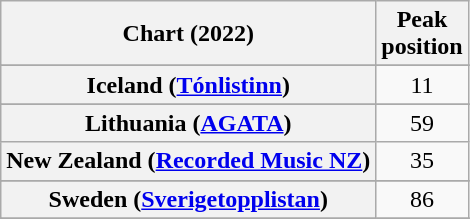<table class="wikitable sortable plainrowheaders" style="text-align:center">
<tr>
<th scope="col">Chart (2022)</th>
<th scope="col">Peak<br>position</th>
</tr>
<tr>
</tr>
<tr>
</tr>
<tr>
<th scope="row">Iceland (<a href='#'>Tónlistinn</a>)</th>
<td>11</td>
</tr>
<tr>
</tr>
<tr>
<th scope="row">Lithuania (<a href='#'>AGATA</a>)</th>
<td>59</td>
</tr>
<tr>
<th scope="row">New Zealand (<a href='#'>Recorded Music NZ</a>)</th>
<td>35</td>
</tr>
<tr>
</tr>
<tr>
<th scope="row">Sweden (<a href='#'>Sverigetopplistan</a>)</th>
<td>86</td>
</tr>
<tr>
</tr>
<tr>
</tr>
<tr>
</tr>
<tr>
</tr>
<tr>
</tr>
<tr>
</tr>
</table>
